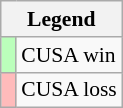<table class="wikitable" style="font-size:90%">
<tr>
<th colspan="2">Legend</th>
</tr>
<tr>
<td style="background:#bfb;"> </td>
<td>CUSA win</td>
</tr>
<tr>
<td style="background:#fbb;"> </td>
<td>CUSA loss</td>
</tr>
</table>
